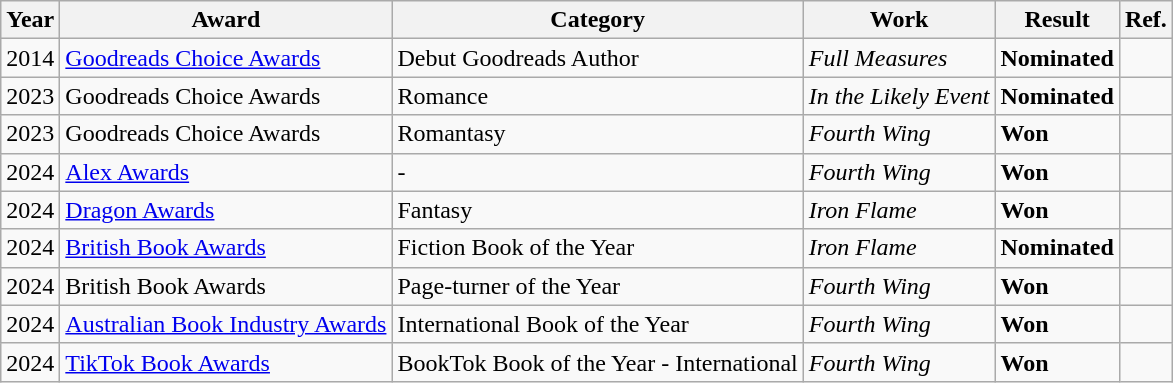<table class="sortable wikitable">
<tr>
<th>Year</th>
<th>Award</th>
<th>Category</th>
<th>Work</th>
<th>Result</th>
<th>Ref.</th>
</tr>
<tr>
<td>2014</td>
<td><a href='#'>Goodreads Choice Awards</a></td>
<td>Debut Goodreads Author</td>
<td><em>Full Measures</em></td>
<td><strong>Nominated</strong></td>
<td></td>
</tr>
<tr>
<td>2023</td>
<td>Goodreads Choice Awards</td>
<td>Romance</td>
<td><em>In the Likely Event</em></td>
<td><strong>Nominated</strong></td>
<td></td>
</tr>
<tr>
<td>2023</td>
<td>Goodreads Choice Awards</td>
<td>Romantasy</td>
<td><em>Fourth Wing</em></td>
<td><strong>Won</strong></td>
<td></td>
</tr>
<tr>
<td>2024</td>
<td><a href='#'>Alex Awards</a></td>
<td>-</td>
<td><em>Fourth Wing</em></td>
<td><strong>Won</strong></td>
<td></td>
</tr>
<tr>
<td>2024</td>
<td><a href='#'>Dragon Awards</a></td>
<td>Fantasy</td>
<td><em>Iron Flame</em></td>
<td><strong>Won</strong></td>
<td></td>
</tr>
<tr>
<td>2024</td>
<td><a href='#'>British Book Awards</a></td>
<td>Fiction Book of the Year</td>
<td><em>Iron Flame</em></td>
<td><strong>Nominated</strong></td>
<td></td>
</tr>
<tr>
<td>2024</td>
<td>British Book Awards</td>
<td>Page-turner of the Year</td>
<td><em>Fourth Wing</em></td>
<td><strong>Won</strong></td>
<td></td>
</tr>
<tr>
<td>2024</td>
<td><a href='#'>Australian Book Industry Awards</a></td>
<td>International Book of the Year</td>
<td><em>Fourth Wing</em></td>
<td><strong>Won</strong></td>
<td></td>
</tr>
<tr>
<td>2024</td>
<td><a href='#'>TikTok Book Awards</a></td>
<td>BookTok Book of the Year - International</td>
<td><em>Fourth Wing</em></td>
<td><strong>Won</strong></td>
<td></td>
</tr>
</table>
